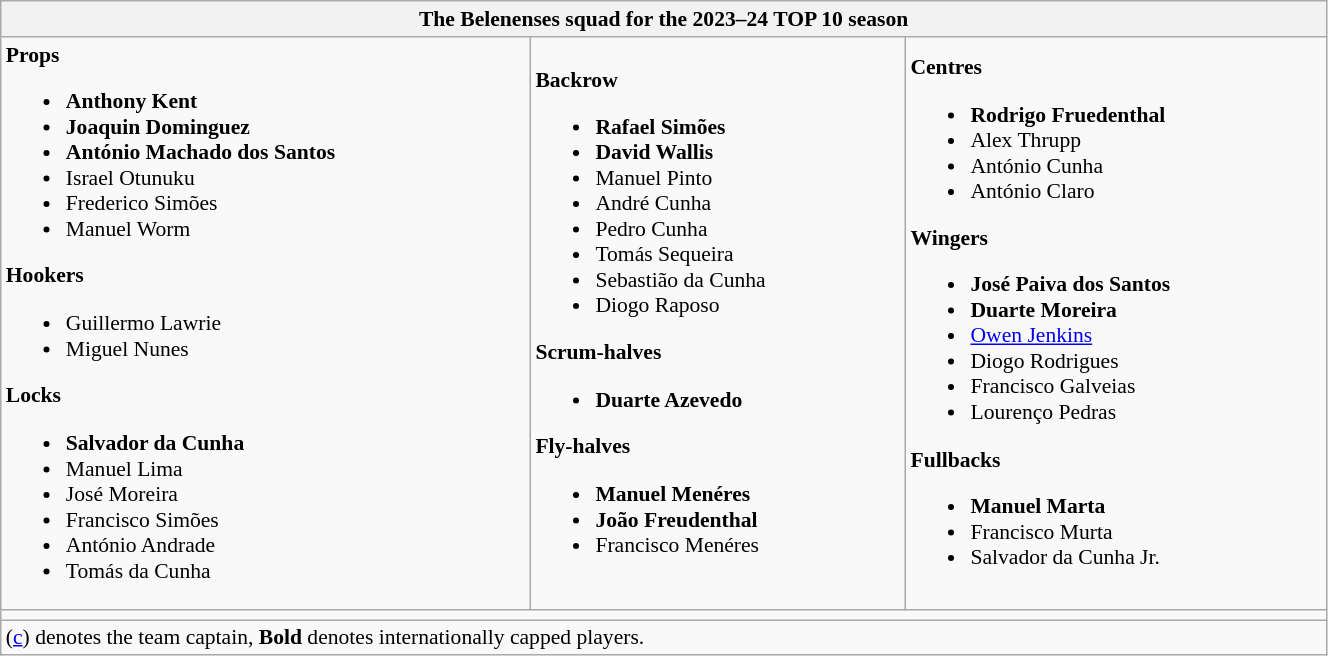<table class="wikitable collapsible collapsed" style="text-align:left; font-size:90%; width:70%">
<tr>
<th colspan="3">The <strong>Belenenses</strong> squad for the 2023–24 TOP 10 season</th>
</tr>
<tr>
<td><strong>Props</strong><br><ul><li> <strong>Anthony Kent</strong></li><li> <strong>Joaquin Dominguez</strong></li><li> <strong>António Machado dos Santos</strong></li><li> Israel Otunuku</li><li> Frederico Simões</li><li> Manuel Worm</li></ul><strong>Hookers</strong><ul><li> Guillermo Lawrie</li><li> Miguel Nunes</li></ul><strong>Locks</strong><ul><li> <strong>Salvador da Cunha</strong></li><li> Manuel Lima</li><li> José Moreira</li><li> Francisco Simões</li><li> António Andrade</li><li> Tomás da Cunha</li></ul></td>
<td><strong>Backrow</strong><br><ul><li> <strong>Rafael Simões</strong></li><li> <strong>David Wallis</strong></li><li> Manuel Pinto</li><li> André Cunha</li><li> Pedro Cunha</li><li> Tomás Sequeira</li><li> Sebastião da Cunha</li><li> Diogo Raposo</li></ul><strong>Scrum-halves</strong><ul><li> <strong>Duarte Azevedo</strong></li></ul><strong>Fly-halves</strong><ul><li> <strong>Manuel Menéres</strong></li><li> <strong>João Freudenthal</strong></li><li> Francisco Menéres</li></ul></td>
<td><strong>Centres</strong><br><ul><li> <strong>Rodrigo Fruedenthal</strong></li><li> Alex Thrupp</li><li> António Cunha</li><li> António Claro</li></ul><strong>Wingers</strong><ul><li> <strong>José Paiva dos Santos</strong></li><li> <strong>Duarte Moreira</strong></li><li> <a href='#'>Owen Jenkins</a></li><li> Diogo Rodrigues</li><li> Francisco Galveias</li><li> Lourenço Pedras</li></ul><strong>Fullbacks</strong><ul><li> <strong>Manuel Marta</strong></li><li> Francisco Murta</li><li> Salvador da Cunha Jr.</li></ul></td>
</tr>
<tr>
<td colspan="3"></td>
</tr>
<tr>
<td colspan="3">(<a href='#'>c</a>) denotes the team captain, <strong>Bold</strong> denotes internationally capped players.<br></td>
</tr>
</table>
